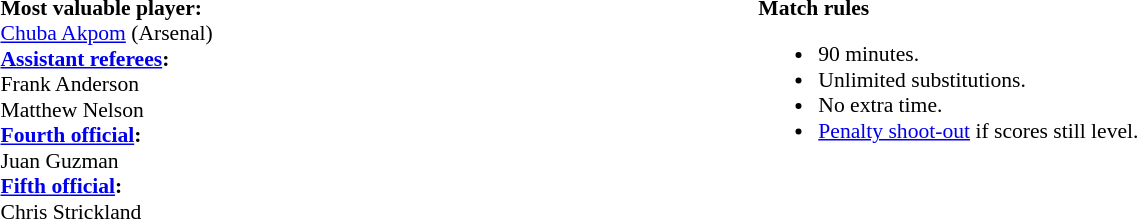<table style="width:100%; font-size:90%;">
<tr>
<td><br><strong>Most valuable player:</strong>
<br> <a href='#'>Chuba Akpom</a> (Arsenal)<br><strong><a href='#'>Assistant referees</a>:</strong> 
<br>Frank Anderson
<br>Matthew Nelson
<br><strong><a href='#'>Fourth official</a>:</strong>
<br>Juan Guzman
<br><strong><a href='#'>Fifth official</a>:</strong>
<br>Chris Strickland</td>
<td style="width:60%; vertical-align:top;"><br><strong>Match rules</strong><ul><li>90 minutes.</li><li>Unlimited substitutions.</li><li>No extra time.</li><li><a href='#'>Penalty shoot-out</a> if scores still level.</li></ul></td>
</tr>
</table>
